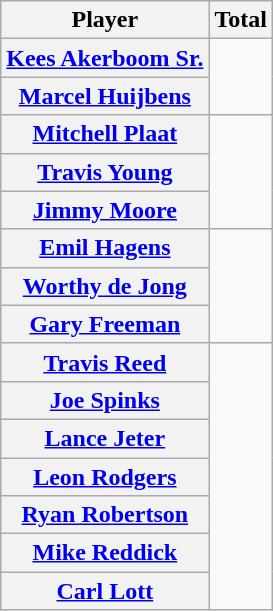<table class="sortable wikitable plainrowheaders">
<tr>
<th scope="col">Player</th>
<th scope="col">Total</th>
</tr>
<tr>
<th scope="row"><a href='#'>Kees Akerboom Sr.</a></th>
<td rowspan="2" style="text-align:center;"></td>
</tr>
<tr>
<th scope="row"><a href='#'>Marcel Huijbens</a></th>
</tr>
<tr>
<th scope="row"><a href='#'>Mitchell Plaat</a></th>
<td rowspan="3" style="text-align:center;"></td>
</tr>
<tr>
<th scope="row"><a href='#'>Travis Young</a></th>
</tr>
<tr>
<th scope="row"><a href='#'>Jimmy Moore</a></th>
</tr>
<tr>
<th scope="row"><a href='#'>Emil Hagens</a></th>
<td rowspan="3" style="text-align:center;"></td>
</tr>
<tr>
<th scope="row"><a href='#'>Worthy de Jong</a></th>
</tr>
<tr>
<th scope="row"><a href='#'>Gary Freeman</a></th>
</tr>
<tr>
<th scope="row"><a href='#'>Travis Reed</a></th>
<td rowspan=7 style="text-align:center;"></td>
</tr>
<tr>
<th scope="row"><a href='#'>Joe Spinks</a></th>
</tr>
<tr>
<th scope="row"><a href='#'>Lance Jeter</a></th>
</tr>
<tr>
<th scope="row"><a href='#'>Leon Rodgers</a></th>
</tr>
<tr>
<th scope="row"><a href='#'>Ryan Robertson</a></th>
</tr>
<tr>
<th scope="row"><a href='#'>Mike Reddick</a></th>
</tr>
<tr>
<th scope="row"><a href='#'>Carl Lott</a></th>
</tr>
</table>
